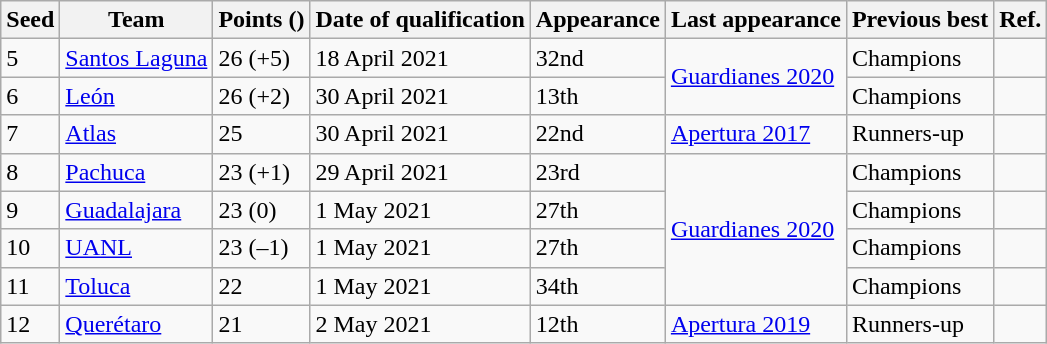<table class="wikitable sortable">
<tr>
<th>Seed</th>
<th>Team</th>
<th>Points ()</th>
<th>Date of qualification</th>
<th>Appearance</th>
<th>Last appearance</th>
<th>Previous best</th>
<th>Ref.</th>
</tr>
<tr>
<td>5</td>
<td><a href='#'>Santos Laguna</a></td>
<td>26 (+5)</td>
<td>18 April 2021</td>
<td>32nd</td>
<td rowspan="2"><a href='#'>Guardianes 2020</a></td>
<td>Champions<br></td>
<td></td>
</tr>
<tr>
<td>6</td>
<td><a href='#'>León</a></td>
<td>26 (+2)</td>
<td>30 April 2021</td>
<td>13th</td>
<td>Champions<br></td>
<td></td>
</tr>
<tr>
<td>7</td>
<td><a href='#'>Atlas</a></td>
<td>25</td>
<td>30 April 2021</td>
<td>22nd</td>
<td><a href='#'>Apertura 2017</a></td>
<td>Runners-up<br></td>
<td></td>
</tr>
<tr>
<td>8</td>
<td><a href='#'>Pachuca</a></td>
<td>23 (+1)</td>
<td>29 April 2021</td>
<td>23rd</td>
<td rowspan="4"><a href='#'>Guardianes 2020</a></td>
<td>Champions<br></td>
<td></td>
</tr>
<tr>
<td>9</td>
<td><a href='#'>Guadalajara</a></td>
<td>23 (0)</td>
<td>1 May 2021</td>
<td>27th</td>
<td>Champions<br></td>
<td></td>
</tr>
<tr>
<td>10</td>
<td><a href='#'>UANL</a></td>
<td>23 (–1)</td>
<td>1 May 2021</td>
<td>27th</td>
<td>Champions<br></td>
<td></td>
</tr>
<tr>
<td>11</td>
<td><a href='#'>Toluca</a></td>
<td>22</td>
<td>1 May 2021</td>
<td>34th</td>
<td>Champions<br></td>
<td></td>
</tr>
<tr>
<td>12</td>
<td><a href='#'>Querétaro</a></td>
<td>21</td>
<td>2 May 2021</td>
<td>12th</td>
<td rowspan="1"><a href='#'>Apertura 2019</a></td>
<td>Runners-up<br></td>
<td></td>
</tr>
</table>
